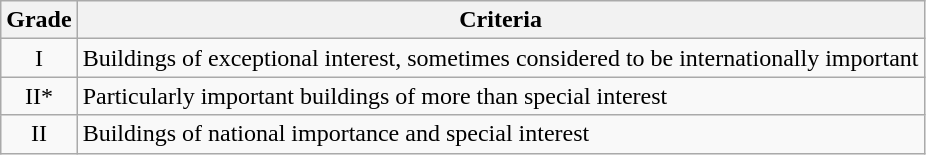<table class="wikitable">
<tr>
<th>Grade</th>
<th>Criteria</th>
</tr>
<tr>
<td align="center" >I</td>
<td>Buildings of exceptional interest, sometimes considered to be internationally important</td>
</tr>
<tr>
<td align="center" >II*</td>
<td>Particularly important buildings of more than special interest</td>
</tr>
<tr>
<td align="center" >II</td>
<td>Buildings of national importance and special interest</td>
</tr>
</table>
